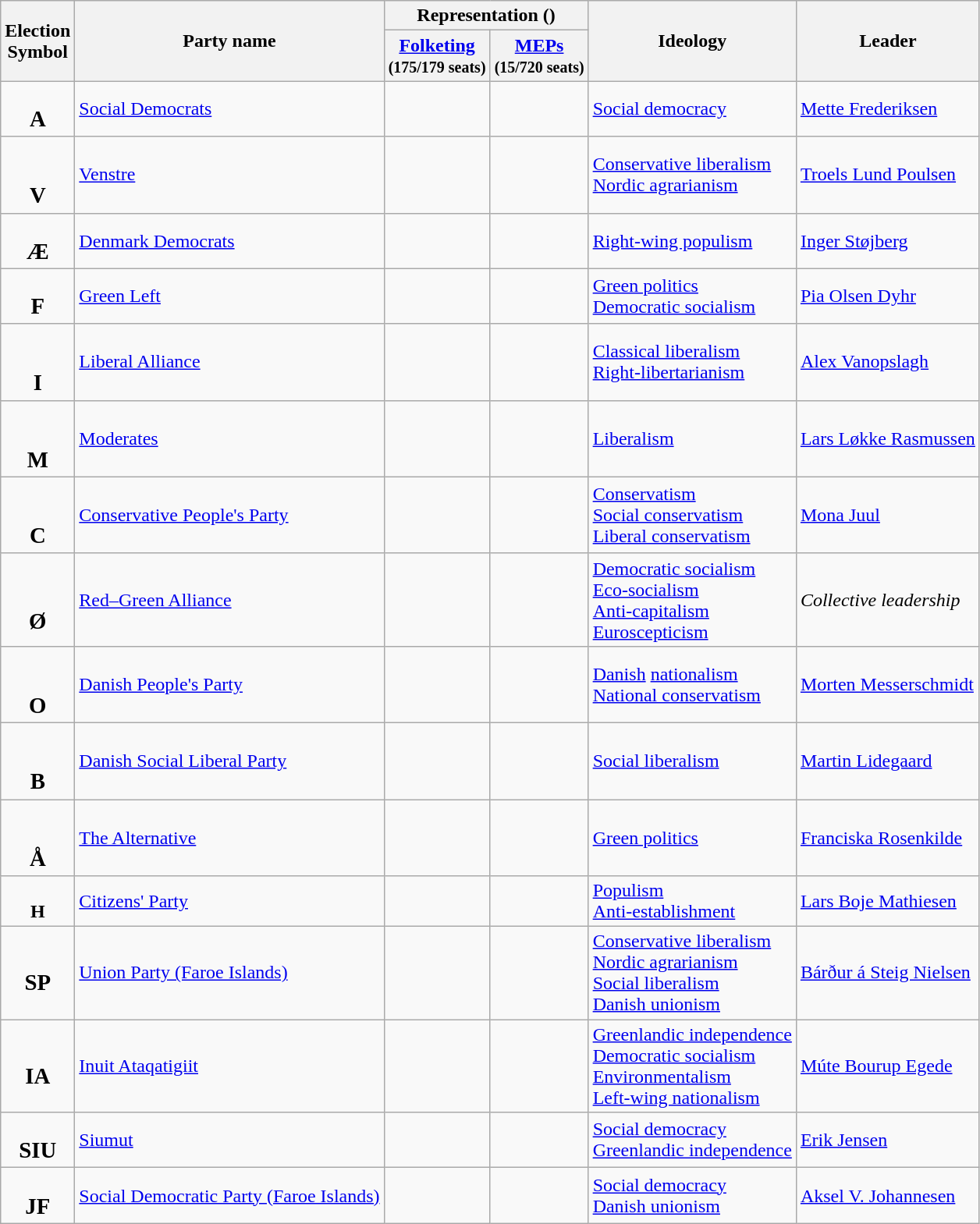<table class ="wikitable sortable">
<tr>
<th rowspan=2 class=unsortable>Election<br>Symbol</th>
<th rowspan=2>Party name</th>
<th colspan=2>Representation ()</th>
<th rowspan=2 class="unsortable">Ideology</th>
<th rowspan=2 class="unsortable">Leader</th>
</tr>
<tr>
<th><a href='#'>Folketing</a><br><small>(175/179 seats)</small></th>
<th><a href='#'>MEPs</a><br><small>(15/720 seats)</small></th>
</tr>
<tr class="sortbottom">
<td style="text-align:center;"><br><big><strong>A</strong></big></td>
<td><a href='#'>Social Democrats</a><br></td>
<td></td>
<td></td>
<td><a href='#'>Social democracy</a></td>
<td><a href='#'>Mette Frederiksen</a></td>
</tr>
<tr class="sortbottom">
<td style="text-align:center;"><br><br><big><strong>V</strong></big></td>
<td><a href='#'>Venstre</a><br></td>
<td></td>
<td></td>
<td><a href='#'>Conservative liberalism</a><br><a href='#'>Nordic agrarianism</a></td>
<td><a href='#'>Troels Lund Poulsen</a></td>
</tr>
<tr class="sortbottom">
<td style="text-align:center;"><br><big><strong>Æ</strong></big></td>
<td><a href='#'>Denmark Democrats</a><br></td>
<td></td>
<td></td>
<td><a href='#'>Right-wing populism</a></td>
<td><a href='#'>Inger Støjberg</a></td>
</tr>
<tr class="sortbottom">
<td style="text-align:center;"><br><big><strong>F</strong></big></td>
<td><a href='#'>Green Left</a><br></td>
<td></td>
<td></td>
<td><a href='#'>Green politics</a><br><a href='#'>Democratic socialism</a></td>
<td><a href='#'>Pia Olsen Dyhr</a></td>
</tr>
<tr class="sortbottom">
<td style="text-align:center;"><br><br><big><strong>I</strong></big></td>
<td><a href='#'>Liberal Alliance</a><br></td>
<td></td>
<td></td>
<td><a href='#'>Classical liberalism</a><br><a href='#'>Right-libertarianism</a></td>
<td><a href='#'>Alex Vanopslagh</a></td>
</tr>
<tr class="sortbottom">
<td style="text-align:center;"><br><br><big><strong>M</strong></big></td>
<td><a href='#'>Moderates</a><br></td>
<td></td>
<td></td>
<td><a href='#'>Liberalism</a></td>
<td><a href='#'>Lars Løkke Rasmussen</a></td>
</tr>
<tr class="sortbottom">
<td style="text-align:center;"><br><br><big><strong>C</strong></big></td>
<td><a href='#'>Conservative People's Party</a><br></td>
<td></td>
<td></td>
<td><a href='#'>Conservatism</a><br><a href='#'>Social conservatism</a><br><a href='#'>Liberal conservatism</a></td>
<td><a href='#'>Mona Juul</a></td>
</tr>
<tr class="sortbottom">
<td style="text-align:center;"><br><br><big><strong>Ø</strong></big></td>
<td><a href='#'>Red–Green Alliance</a><br></td>
<td></td>
<td></td>
<td><a href='#'>Democratic socialism</a><br><a href='#'>Eco-socialism</a><br><a href='#'>Anti-capitalism</a><br><a href='#'>Euroscepticism</a></td>
<td><em>Collective leadership</em></td>
</tr>
<tr class="sortbottom">
<td style="text-align:center;"><br><br><big><strong>O</strong></big></td>
<td><a href='#'>Danish People's Party</a><br></td>
<td></td>
<td></td>
<td><a href='#'>Danish</a> <a href='#'>nationalism</a><br><a href='#'>National conservatism</a></td>
<td><a href='#'>Morten Messerschmidt</a></td>
</tr>
<tr class="sortbottom">
<td style="text-align:center;"><br><br><big><strong>B</strong></big></td>
<td><a href='#'>Danish Social Liberal Party</a><br></td>
<td></td>
<td></td>
<td><a href='#'>Social liberalism</a></td>
<td><a href='#'>Martin Lidegaard</a></td>
</tr>
<tr class="sortbottom">
<td style="text-align:center;"><br><br><big><strong>Å</strong></big></td>
<td><a href='#'>The Alternative</a><br></td>
<td></td>
<td></td>
<td><a href='#'>Green politics</a></td>
<td><a href='#'>Franciska Rosenkilde</a></td>
</tr>
<tr class="sortbottom">
<td style="text-align:center;"><br><strong>H</strong></td>
<td><a href='#'>Citizens' Party</a><br></td>
<td></td>
<td></td>
<td><a href='#'>Populism</a><br><a href='#'>Anti-establishment</a></td>
<td><a href='#'>Lars Boje Mathiesen</a></td>
</tr>
<tr class="sortbottom">
<td style="text-align:center;"> <br><big><strong>SP</strong></big></td>
<td><a href='#'>Union Party (Faroe Islands)</a><br></td>
<td></td>
<td></td>
<td><a href='#'>Conservative liberalism</a><br><a href='#'>Nordic agrarianism</a><br><a href='#'>Social liberalism</a><br><a href='#'>Danish unionism</a></td>
<td><a href='#'>Bárður á Steig Nielsen</a></td>
</tr>
<tr class="sortbottom">
<td style="text-align:center;"><br><big><strong>IA</strong></big></td>
<td><a href='#'>Inuit Ataqatigiit</a><br></td>
<td></td>
<td></td>
<td><a href='#'>Greenlandic independence</a><br><a href='#'>Democratic socialism</a><br><a href='#'>Environmentalism</a><br><a href='#'>Left-wing nationalism</a></td>
<td><a href='#'>Múte Bourup Egede</a></td>
</tr>
<tr class="sortbottom">
<td style="text-align:center;"> <br><big><strong>SIU</strong></big></td>
<td><a href='#'>Siumut</a><br></td>
<td></td>
<td></td>
<td><a href='#'>Social democracy</a><br><a href='#'>Greenlandic independence</a></td>
<td><a href='#'>Erik Jensen</a></td>
</tr>
<tr class="sortbottom">
<td style="text-align:center;"><br><big><strong>JF</strong></big></td>
<td><a href='#'>Social Democratic Party (Faroe Islands)</a><br></td>
<td></td>
<td></td>
<td><a href='#'>Social democracy</a><br><a href='#'>Danish unionism</a></td>
<td><a href='#'>Aksel V. Johannesen</a></td>
</tr>
</table>
